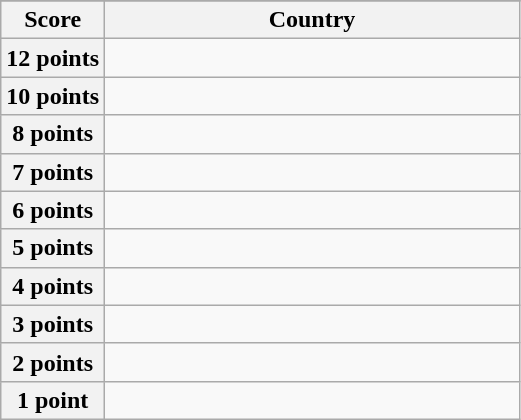<table class="wikitable">
<tr>
</tr>
<tr>
<th scope="col" width="20%">Score</th>
<th scope="col">Country</th>
</tr>
<tr>
<th scope="row">12 points</th>
<td></td>
</tr>
<tr>
<th scope="row">10 points</th>
<td></td>
</tr>
<tr>
<th scope="row">8 points</th>
<td></td>
</tr>
<tr>
<th scope="row">7 points</th>
<td></td>
</tr>
<tr>
<th scope="row">6 points</th>
<td></td>
</tr>
<tr>
<th scope="row">5 points</th>
<td></td>
</tr>
<tr>
<th scope="row">4 points</th>
<td></td>
</tr>
<tr>
<th scope="row">3 points</th>
<td></td>
</tr>
<tr>
<th scope="row">2 points</th>
<td></td>
</tr>
<tr>
<th scope="row">1 point</th>
<td></td>
</tr>
</table>
